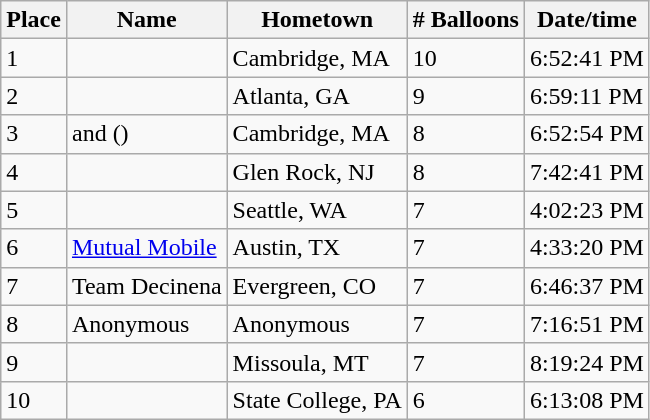<table class="wikitable">
<tr>
<th>Place</th>
<th>Name</th>
<th>Hometown</th>
<th># Balloons</th>
<th>Date/time</th>
</tr>
<tr>
<td>1</td>
<td></td>
<td>Cambridge, MA</td>
<td>10</td>
<td>6:52:41 PM</td>
</tr>
<tr>
<td>2</td>
<td></td>
<td>Atlanta, GA</td>
<td>9</td>
<td>6:59:11 PM</td>
</tr>
<tr>
<td>3</td>
<td> and  ()</td>
<td>Cambridge, MA</td>
<td>8</td>
<td>6:52:54 PM</td>
</tr>
<tr>
<td>4</td>
<td></td>
<td>Glen Rock, NJ</td>
<td>8</td>
<td>7:42:41 PM</td>
</tr>
<tr>
<td>5</td>
<td></td>
<td>Seattle, WA</td>
<td>7</td>
<td>4:02:23 PM</td>
</tr>
<tr>
<td>6</td>
<td> <a href='#'>Mutual Mobile</a></td>
<td>Austin, TX</td>
<td>7</td>
<td>4:33:20 PM</td>
</tr>
<tr>
<td>7</td>
<td>Team Decinena</td>
<td>Evergreen, CO</td>
<td>7</td>
<td>6:46:37 PM</td>
</tr>
<tr>
<td>8</td>
<td>Anonymous</td>
<td>Anonymous</td>
<td>7</td>
<td>7:16:51 PM</td>
</tr>
<tr>
<td>9</td>
<td></td>
<td>Missoula, MT</td>
<td>7</td>
<td>8:19:24 PM</td>
</tr>
<tr>
<td>10</td>
<td></td>
<td>State College, PA</td>
<td>6</td>
<td>6:13:08 PM</td>
</tr>
</table>
